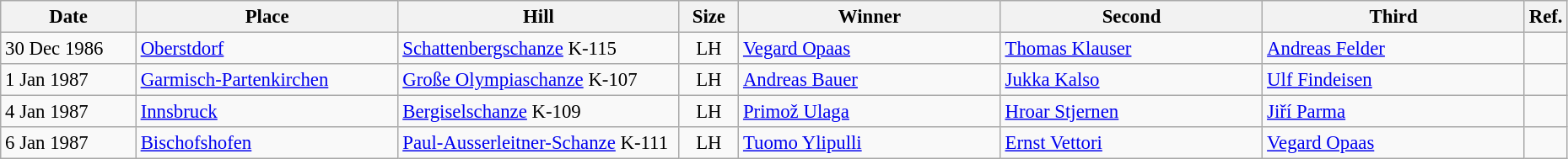<table class="wikitable" style="font-size:95%;">
<tr>
<th width="100">Date</th>
<th width="200">Place</th>
<th width="215">Hill</th>
<th width="40">Size</th>
<th width="200">Winner</th>
<th width="200">Second</th>
<th width="200">Third</th>
<th width="10">Ref.</th>
</tr>
<tr>
<td>30 Dec 1986</td>
<td> <a href='#'>Oberstdorf</a></td>
<td><a href='#'>Schattenbergschanze</a> K-115</td>
<td align=center>LH</td>
<td> <a href='#'>Vegard Opaas</a></td>
<td> <a href='#'>Thomas Klauser</a></td>
<td> <a href='#'>Andreas Felder</a></td>
<td></td>
</tr>
<tr>
<td>1 Jan 1987</td>
<td> <a href='#'>Garmisch-Partenkirchen</a></td>
<td><a href='#'>Große Olympiaschanze</a> K-107</td>
<td align=center>LH</td>
<td> <a href='#'>Andreas Bauer</a></td>
<td> <a href='#'>Jukka Kalso</a></td>
<td> <a href='#'>Ulf Findeisen</a></td>
<td></td>
</tr>
<tr>
<td>4 Jan 1987</td>
<td> <a href='#'>Innsbruck</a></td>
<td><a href='#'>Bergiselschanze</a> K-109</td>
<td align=center>LH</td>
<td> <a href='#'>Primož Ulaga</a></td>
<td> <a href='#'>Hroar Stjernen</a></td>
<td> <a href='#'>Jiří Parma</a></td>
<td></td>
</tr>
<tr>
<td>6 Jan 1987</td>
<td> <a href='#'>Bischofshofen</a></td>
<td><a href='#'>Paul-Ausserleitner-Schanze</a> K-111</td>
<td align=center>LH</td>
<td> <a href='#'>Tuomo Ylipulli</a></td>
<td> <a href='#'>Ernst Vettori</a></td>
<td> <a href='#'>Vegard Opaas</a></td>
<td></td>
</tr>
</table>
